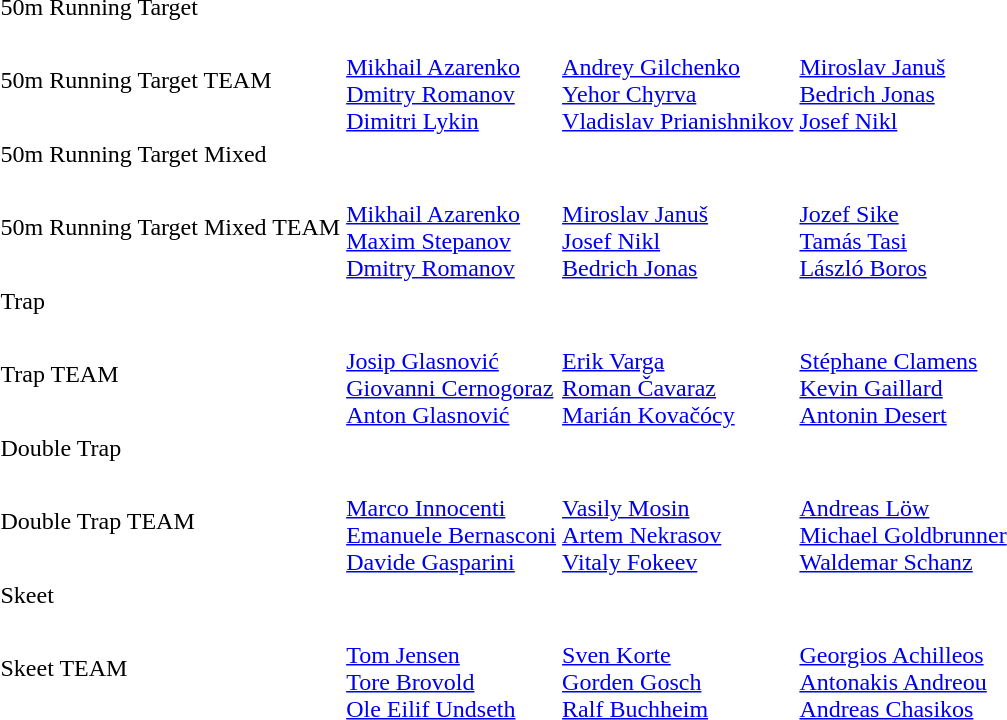<table>
<tr>
<td>50m Running Target</td>
<td></td>
<td></td>
<td></td>
</tr>
<tr>
<td>50m Running Target TEAM</td>
<td><br><a href='#'>Mikhail Azarenko</a><br><a href='#'>Dmitry Romanov</a><br><a href='#'>Dimitri Lykin</a></td>
<td><br><a href='#'>Andrey Gilchenko</a><br><a href='#'>Yehor Chyrva</a><br><a href='#'>Vladislav Prianishnikov</a></td>
<td><br><a href='#'>Miroslav Januš</a><br><a href='#'>Bedrich Jonas</a><br><a href='#'>Josef Nikl</a></td>
</tr>
<tr>
<td>50m Running Target Mixed</td>
<td></td>
<td></td>
<td></td>
</tr>
<tr>
<td>50m Running Target Mixed TEAM</td>
<td><br><a href='#'>Mikhail Azarenko</a><br><a href='#'>Maxim Stepanov</a><br><a href='#'>Dmitry Romanov</a></td>
<td><br><a href='#'>Miroslav Januš</a><br><a href='#'>Josef Nikl</a><br><a href='#'>Bedrich Jonas</a></td>
<td><br><a href='#'>Jozef Sike</a><br><a href='#'>Tamás Tasi</a><br><a href='#'>László Boros</a></td>
</tr>
<tr>
<td>Trap</td>
<td></td>
<td></td>
<td></td>
</tr>
<tr>
<td>Trap TEAM</td>
<td><br><a href='#'>Josip Glasnović</a><br><a href='#'>Giovanni Cernogoraz</a><br><a href='#'>Anton Glasnović</a></td>
<td><br><a href='#'>Erik Varga</a><br><a href='#'>Roman Čavaraz</a><br><a href='#'>Marián Kovačócy</a></td>
<td><br><a href='#'>Stéphane Clamens</a><br><a href='#'>Kevin Gaillard</a><br><a href='#'>Antonin Desert</a></td>
</tr>
<tr>
<td>Double Trap</td>
<td></td>
<td></td>
<td></td>
</tr>
<tr>
<td>Double Trap TEAM</td>
<td><br><a href='#'>Marco Innocenti</a><br><a href='#'>Emanuele Bernasconi</a><br><a href='#'>Davide Gasparini</a></td>
<td><br><a href='#'>Vasily Mosin</a><br><a href='#'>Artem Nekrasov</a><br><a href='#'>Vitaly Fokeev</a></td>
<td><br><a href='#'>Andreas Löw</a><br><a href='#'>Michael Goldbrunner</a><br><a href='#'>Waldemar Schanz</a></td>
</tr>
<tr>
<td>Skeet</td>
<td></td>
<td></td>
<td></td>
</tr>
<tr>
<td>Skeet TEAM</td>
<td><br><a href='#'>Tom Jensen</a><br><a href='#'>Tore Brovold</a><br><a href='#'>Ole Eilif Undseth</a></td>
<td><br><a href='#'>Sven Korte</a><br><a href='#'>Gorden Gosch</a><br><a href='#'>Ralf Buchheim</a></td>
<td><br><a href='#'>Georgios Achilleos</a><br><a href='#'>Antonakis Andreou</a><br><a href='#'>Andreas Chasikos</a></td>
</tr>
</table>
